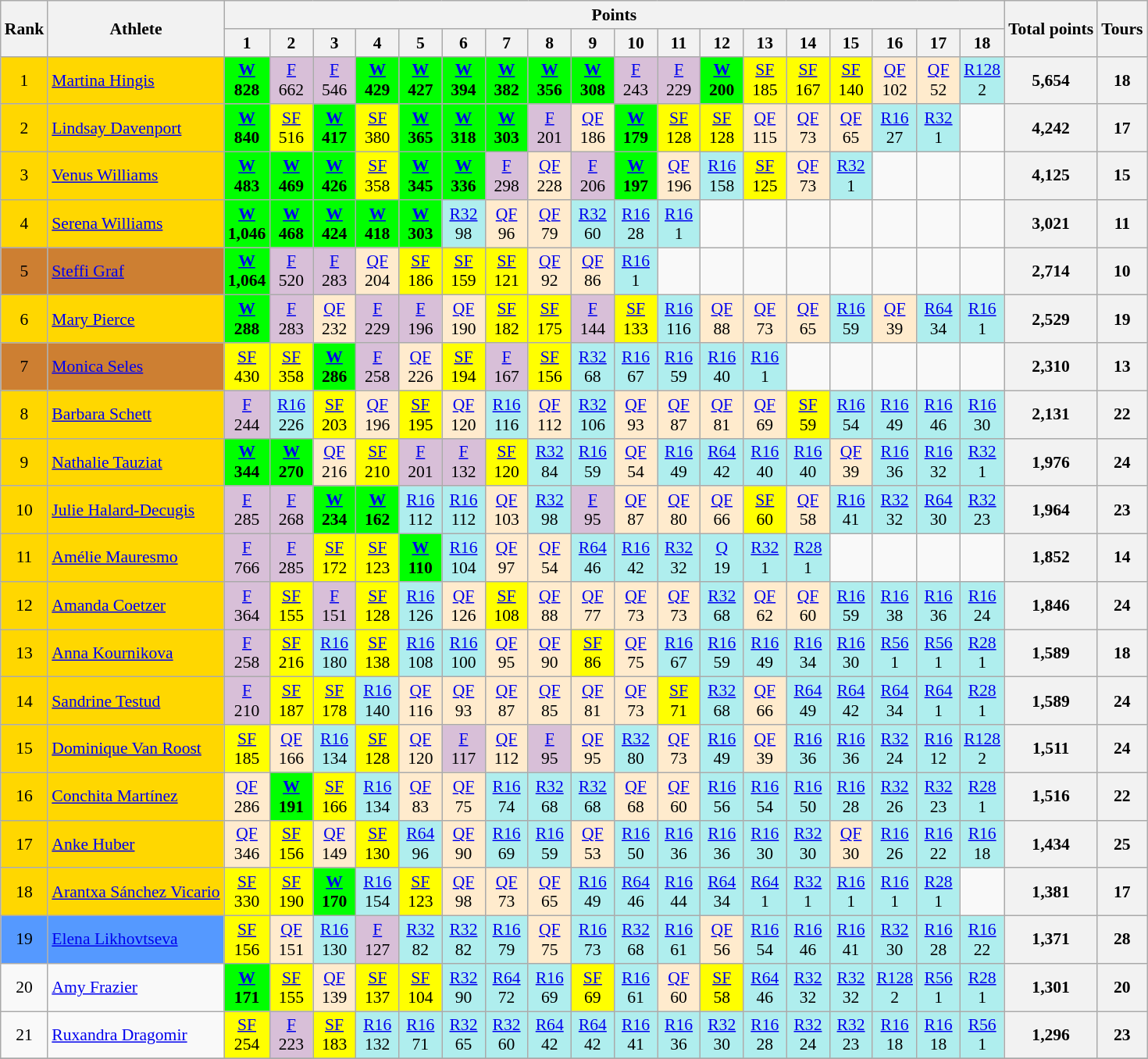<table class=wikitable style=font-size:90%;text-align:center>
<tr>
<th rowspan=2>Rank</th>
<th rowspan=2>Athlete</th>
<th colspan="18">Points</th>
<th rowspan=2>Total points</th>
<th rowspan=2>Tours</th>
</tr>
<tr>
<th width=30>1</th>
<th width=30>2</th>
<th width=30>3</th>
<th width=30>4</th>
<th width=30>5</th>
<th width=30>6</th>
<th width=30>7</th>
<th width=30>8</th>
<th width=30>9</th>
<th width=30>10</th>
<th width=30>11</th>
<th width=30>12</th>
<th width=30>13</th>
<th width=30>14</th>
<th width=30>15</th>
<th width=30>16</th>
<th width=30>17</th>
<th width=30>18</th>
</tr>
<tr>
<td bgcolor=gold>1</td>
<td align="left" bgcolor=gold> <a href='#'>Martina Hingis</a></td>
<td bgcolor=lime><a href='#'><strong>W</strong></a><br><strong>828</strong></td>
<td bgcolor=thistle><a href='#'>F</a><br>662</td>
<td bgcolor=thistle><a href='#'>F</a><br>546</td>
<td bgcolor=lime><a href='#'><strong>W</strong></a><br><strong>429</strong></td>
<td bgcolor=lime><a href='#'><strong>W</strong></a><br><strong>427</strong></td>
<td bgcolor=lime><a href='#'><strong>W</strong></a><br><strong>394</strong></td>
<td bgcolor=lime><a href='#'><strong>W</strong></a><br><strong>382</strong></td>
<td bgcolor=lime><a href='#'><strong>W</strong></a><br><strong>356</strong></td>
<td bgcolor=lime><a href='#'><strong>W</strong></a><br><strong>308</strong></td>
<td bgcolor=thistle><a href='#'>F</a><br>243</td>
<td bgcolor=thistle><a href='#'>F</a><br>229</td>
<td bgcolor=lime><a href='#'><strong>W</strong></a><br><strong>200</strong></td>
<td bgcolor=yellow><a href='#'>SF</a><br>185</td>
<td bgcolor=yellow><a href='#'>SF</a><br>167</td>
<td bgcolor=yellow><a href='#'>SF</a><br>140</td>
<td bgcolor=#ffebcd><a href='#'>QF</a><br>102</td>
<td bgcolor=#ffebcd><a href='#'>QF</a><br>52</td>
<td bgcolor=#afeeee><a href='#'>R128</a><br>2</td>
<th>5,654</th>
<th>18</th>
</tr>
<tr>
<td bgcolor=gold>2</td>
<td align="left" bgcolor=gold> <a href='#'>Lindsay Davenport</a></td>
<td bgcolor=lime><a href='#'><strong>W</strong></a><br><strong>840</strong></td>
<td bgcolor=yellow><a href='#'>SF</a><br>516</td>
<td bgcolor=lime><a href='#'><strong>W</strong></a><br><strong>417</strong></td>
<td bgcolor=yellow><a href='#'>SF</a><br>380</td>
<td bgcolor=lime><a href='#'><strong>W</strong></a><br><strong>365</strong></td>
<td bgcolor=lime><a href='#'><strong>W</strong></a><br><strong>318</strong></td>
<td bgcolor=lime><a href='#'><strong>W</strong></a><br><strong>303</strong></td>
<td bgcolor=thistle><a href='#'>F</a><br>201</td>
<td bgcolor=#ffebcd><a href='#'>QF</a><br>186</td>
<td bgcolor=lime><a href='#'><strong>W</strong></a><br><strong>179</strong></td>
<td bgcolor=yellow><a href='#'>SF</a><br>128</td>
<td bgcolor=yellow><a href='#'>SF</a><br>128</td>
<td bgcolor=#ffebcd><a href='#'>QF</a><br>115</td>
<td bgcolor=#ffebcd><a href='#'>QF</a><br>73</td>
<td bgcolor=#ffebcd><a href='#'>QF</a><br>65</td>
<td bgcolor=#afeeee><a href='#'>R16</a><br>27</td>
<td bgcolor=#afeeee><a href='#'>R32</a><br>1</td>
<td></td>
<th>4,242</th>
<th>17</th>
</tr>
<tr>
<td bgcolor=gold>3</td>
<td align="left" bgcolor=gold> <a href='#'>Venus Williams</a></td>
<td bgcolor=lime><a href='#'><strong>W</strong></a><br><strong>483</strong></td>
<td bgcolor=lime><a href='#'><strong>W</strong></a><br><strong>469</strong></td>
<td bgcolor=lime><a href='#'><strong>W</strong></a><br><strong>426</strong></td>
<td bgcolor=yellow><a href='#'>SF</a><br>358</td>
<td bgcolor=lime><a href='#'><strong>W</strong></a><br><strong>345</strong></td>
<td bgcolor=lime><a href='#'><strong>W</strong></a><br><strong>336</strong></td>
<td bgcolor=thistle><a href='#'>F</a><br>298</td>
<td bgcolor=#ffebcd><a href='#'>QF</a><br>228</td>
<td bgcolor=thistle><a href='#'>F</a><br>206</td>
<td bgcolor=lime><a href='#'><strong>W</strong></a><br><strong>197</strong></td>
<td bgcolor=#ffebcd><a href='#'>QF</a><br>196</td>
<td bgcolor=#afeeee><a href='#'>R16</a><br>158</td>
<td bgcolor=yellow><a href='#'>SF</a><br>125</td>
<td bgcolor=#ffebcd><a href='#'>QF</a><br>73</td>
<td bgcolor=#afeeee><a href='#'>R32</a><br>1</td>
<td></td>
<td></td>
<td></td>
<th>4,125</th>
<th>15</th>
</tr>
<tr>
<td bgcolor=gold>4</td>
<td align="left" bgcolor=gold> <a href='#'>Serena Williams</a></td>
<td bgcolor=lime><a href='#'><strong>W</strong></a><br><strong>1,046</strong></td>
<td bgcolor=lime><a href='#'><strong>W</strong></a><br><strong>468</strong></td>
<td bgcolor=lime><a href='#'><strong>W</strong></a><br><strong>424</strong></td>
<td bgcolor=lime><a href='#'><strong>W</strong></a><br><strong>418</strong></td>
<td bgcolor=lime><a href='#'><strong>W</strong></a><br><strong>303</strong></td>
<td bgcolor=#afeeee><a href='#'>R32</a><br>98</td>
<td bgcolor=#ffebcd><a href='#'>QF</a><br>96</td>
<td bgcolor=#ffebcd><a href='#'>QF</a><br>79</td>
<td bgcolor=#afeeee><a href='#'>R32</a><br>60</td>
<td bgcolor=#afeeee><a href='#'>R16</a><br>28</td>
<td bgcolor=#afeeee><a href='#'>R16</a><br>1</td>
<td></td>
<td></td>
<td></td>
<td></td>
<td></td>
<td></td>
<td></td>
<th>3,021</th>
<th>11</th>
</tr>
<tr>
<td bgcolor=cd7f32>5</td>
<td align="left" bgcolor=cd7f32> <a href='#'>Steffi Graf</a></td>
<td bgcolor=lime><a href='#'><strong>W</strong></a><br><strong>1,064</strong></td>
<td bgcolor=thistle><a href='#'>F</a><br>520</td>
<td bgcolor=thistle><a href='#'>F</a><br>283</td>
<td bgcolor=#ffebcd><a href='#'>QF</a><br>204</td>
<td bgcolor=yellow><a href='#'>SF</a><br>186</td>
<td bgcolor=yellow><a href='#'>SF</a><br>159</td>
<td bgcolor=yellow><a href='#'>SF</a><br>121</td>
<td bgcolor=#ffebcd><a href='#'>QF</a><br>92</td>
<td bgcolor=#ffebcd><a href='#'>QF</a><br>86</td>
<td bgcolor=#afeeee><a href='#'>R16</a><br>1</td>
<td></td>
<td></td>
<td></td>
<td></td>
<td></td>
<td></td>
<td></td>
<td></td>
<th>2,714</th>
<th>10</th>
</tr>
<tr>
<td bgcolor=gold>6</td>
<td align="left" bgcolor=gold> <a href='#'>Mary Pierce</a></td>
<td bgcolor=lime><a href='#'><strong>W</strong></a><br><strong>288</strong></td>
<td bgcolor=thistle><a href='#'>F</a><br>283</td>
<td bgcolor=#ffebcd><a href='#'>QF</a><br>232</td>
<td bgcolor=thistle><a href='#'>F</a><br>229</td>
<td bgcolor=thistle><a href='#'>F</a><br>196</td>
<td bgcolor=#ffebcd><a href='#'>QF</a><br>190</td>
<td bgcolor=yellow><a href='#'>SF</a><br>182</td>
<td bgcolor=yellow><a href='#'>SF</a><br>175</td>
<td bgcolor=thistle><a href='#'>F</a><br>144</td>
<td bgcolor=yellow><a href='#'>SF</a><br>133</td>
<td bgcolor=#afeeee><a href='#'>R16</a><br>116</td>
<td bgcolor=#ffebcd><a href='#'>QF</a><br>88</td>
<td bgcolor=#ffebcd><a href='#'>QF</a><br>73</td>
<td bgcolor=#ffebcd><a href='#'>QF</a><br>65</td>
<td bgcolor=#afeeee><a href='#'>R16</a><br>59</td>
<td bgcolor=#ffebcd><a href='#'>QF</a><br>39</td>
<td bgcolor=#afeeee><a href='#'>R64</a><br>34</td>
<td bgcolor=#afeeee><a href='#'>R16</a><br>1</td>
<th>2,529</th>
<th>19</th>
</tr>
<tr>
<td bgcolor=cd7f32>7</td>
<td align="left" bgcolor=cd7f32> <a href='#'>Monica Seles</a></td>
<td bgcolor=yellow><a href='#'>SF</a><br>430</td>
<td bgcolor=yellow><a href='#'>SF</a><br>358</td>
<td bgcolor=lime><a href='#'><strong>W</strong></a><br><strong>286</strong></td>
<td bgcolor=thistle><a href='#'>F</a><br>258</td>
<td bgcolor=#ffebcd><a href='#'>QF</a><br>226</td>
<td bgcolor=yellow><a href='#'>SF</a><br>194</td>
<td bgcolor=thistle><a href='#'>F</a><br>167</td>
<td bgcolor=yellow><a href='#'>SF</a><br>156</td>
<td bgcolor=#afeeee><a href='#'>R32</a><br>68</td>
<td bgcolor=#afeeee><a href='#'>R16</a><br>67</td>
<td bgcolor=#afeeee><a href='#'>R16</a><br>59</td>
<td bgcolor=#afeeee><a href='#'>R16</a><br>40</td>
<td bgcolor=#afeeee><a href='#'>R16</a><br>1</td>
<td></td>
<td></td>
<td></td>
<td></td>
<td></td>
<th>2,310</th>
<th>13</th>
</tr>
<tr>
<td bgcolor=gold>8</td>
<td align="left" bgcolor=gold> <a href='#'>Barbara Schett</a></td>
<td bgcolor=thistle><a href='#'>F</a><br>244</td>
<td bgcolor=#afeeee><a href='#'>R16</a><br>226</td>
<td bgcolor=yellow><a href='#'>SF</a><br>203</td>
<td bgcolor=#ffebcd><a href='#'>QF</a><br>196</td>
<td bgcolor=yellow><a href='#'>SF</a><br>195</td>
<td bgcolor=#ffebcd><a href='#'>QF</a><br>120</td>
<td bgcolor=#afeeee><a href='#'>R16</a><br>116</td>
<td bgcolor=#ffebcd><a href='#'>QF</a><br>112</td>
<td bgcolor=#afeeee><a href='#'>R32</a><br>106</td>
<td bgcolor=#ffebcd><a href='#'>QF</a><br>93</td>
<td bgcolor=#ffebcd><a href='#'>QF</a><br>87</td>
<td bgcolor=#ffebcd><a href='#'>QF</a><br>81</td>
<td bgcolor=#ffebcd><a href='#'>QF</a><br>69</td>
<td bgcolor=yellow><a href='#'>SF</a><br>59</td>
<td bgcolor=#afeeee><a href='#'>R16</a><br>54</td>
<td bgcolor=#afeeee><a href='#'>R16</a><br>49</td>
<td bgcolor=#afeeee><a href='#'>R16</a><br>46</td>
<td bgcolor=#afeeee><a href='#'>R16</a><br>30</td>
<th>2,131</th>
<th>22</th>
</tr>
<tr>
<td bgcolor=gold>9</td>
<td align="left" bgcolor=gold> <a href='#'>Nathalie Tauziat</a></td>
<td bgcolor=lime><a href='#'><strong>W</strong></a><br><strong>344</strong></td>
<td bgcolor=lime><a href='#'><strong>W</strong></a><br><strong>270</strong></td>
<td bgcolor=#ffebcd><a href='#'>QF</a><br>216</td>
<td bgcolor=yellow><a href='#'>SF</a><br>210</td>
<td bgcolor=thistle><a href='#'>F</a><br>201</td>
<td bgcolor=thistle><a href='#'>F</a><br>132</td>
<td bgcolor=yellow><a href='#'>SF</a><br>120</td>
<td bgcolor=#afeeee><a href='#'>R32</a><br>84</td>
<td bgcolor=#afeeee><a href='#'>R16</a><br>59</td>
<td bgcolor=#ffebcd><a href='#'>QF</a><br>54</td>
<td bgcolor=#afeeee><a href='#'>R16</a><br>49</td>
<td bgcolor=#afeeee><a href='#'>R64</a><br>42</td>
<td bgcolor=#afeeee><a href='#'>R16</a><br>40</td>
<td bgcolor=#afeeee><a href='#'>R16</a><br>40</td>
<td bgcolor=#ffebcd><a href='#'>QF</a><br>39</td>
<td bgcolor=#afeeee><a href='#'>R16</a><br>36</td>
<td bgcolor=#afeeee><a href='#'>R16</a><br>32</td>
<td bgcolor=#afeeee><a href='#'>R32</a><br>1</td>
<th>1,976</th>
<th>24</th>
</tr>
<tr>
<td bgcolor=gold>10</td>
<td align="left" bgcolor=gold> <a href='#'>Julie Halard-Decugis</a></td>
<td bgcolor=thistle><a href='#'>F</a><br>285</td>
<td bgcolor=thistle><a href='#'>F</a><br>268</td>
<td bgcolor=lime><a href='#'><strong>W</strong></a><br><strong>234</strong></td>
<td bgcolor=lime><a href='#'><strong>W</strong></a><br><strong>162</strong></td>
<td bgcolor=#afeeee><a href='#'>R16</a><br>112</td>
<td bgcolor=#afeeee><a href='#'>R16</a><br>112</td>
<td bgcolor=#ffebcd><a href='#'>QF</a><br>103</td>
<td bgcolor=#afeeee><a href='#'>R32</a><br>98</td>
<td bgcolor=thistle><a href='#'>F</a><br>95</td>
<td bgcolor=#ffebcd><a href='#'>QF</a><br>87</td>
<td bgcolor=#ffebcd><a href='#'>QF</a><br>80</td>
<td bgcolor=#ffebcd><a href='#'>QF</a><br>66</td>
<td bgcolor=yellow><a href='#'>SF</a><br>60</td>
<td bgcolor=#ffebcd><a href='#'>QF</a><br>58</td>
<td bgcolor=#afeeee><a href='#'>R16</a><br>41</td>
<td bgcolor=#afeeee><a href='#'>R32</a><br>32</td>
<td bgcolor=#afeeee><a href='#'>R64</a><br>30</td>
<td bgcolor=#afeeee><a href='#'>R32</a><br>23</td>
<th>1,964</th>
<th>23</th>
</tr>
<tr>
<td bgcolor=gold>11</td>
<td align="left" bgcolor=gold> <a href='#'>Amélie Mauresmo</a></td>
<td bgcolor=thistle><a href='#'>F</a><br>766</td>
<td bgcolor=thistle><a href='#'>F</a><br>285</td>
<td bgcolor=yellow><a href='#'>SF</a><br>172</td>
<td bgcolor=yellow><a href='#'>SF</a><br>123</td>
<td bgcolor=lime><a href='#'><strong>W</strong></a><br><strong>110</strong></td>
<td bgcolor=#afeeee><a href='#'>R16</a><br>104</td>
<td bgcolor=#ffebcd><a href='#'>QF</a><br>97</td>
<td bgcolor=#ffebcd><a href='#'>QF</a><br>54</td>
<td bgcolor=#afeeee><a href='#'>R64</a><br>46</td>
<td bgcolor=#afeeee><a href='#'>R16</a><br>42</td>
<td bgcolor=#afeeee><a href='#'>R32</a><br>32</td>
<td bgcolor=#afeeee><a href='#'>Q</a><br>19</td>
<td bgcolor=#afeeee><a href='#'>R32</a><br>1</td>
<td bgcolor=#afeeee><a href='#'>R28</a><br>1</td>
<td></td>
<td></td>
<td></td>
<td></td>
<th>1,852</th>
<th>14</th>
</tr>
<tr>
<td bgcolor=gold>12</td>
<td align="left" bgcolor=gold> <a href='#'>Amanda Coetzer</a></td>
<td bgcolor=thistle><a href='#'>F</a><br>364</td>
<td bgcolor=yellow><a href='#'>SF</a><br>155</td>
<td bgcolor=thistle><a href='#'>F</a><br>151</td>
<td bgcolor=yellow><a href='#'>SF</a><br>128</td>
<td bgcolor=#afeeee><a href='#'>R16</a><br>126</td>
<td bgcolor=#ffebcd><a href='#'>QF</a><br>126</td>
<td bgcolor=yellow><a href='#'>SF</a><br>108</td>
<td bgcolor=#ffebcd><a href='#'>QF</a><br>88</td>
<td bgcolor=#ffebcd><a href='#'>QF</a><br>77</td>
<td bgcolor=#ffebcd><a href='#'>QF</a><br>73</td>
<td bgcolor=#ffebcd><a href='#'>QF</a><br>73</td>
<td bgcolor=#afeeee><a href='#'>R32</a><br>68</td>
<td bgcolor=#ffebcd><a href='#'>QF</a><br>62</td>
<td bgcolor=#ffebcd><a href='#'>QF</a><br>60</td>
<td bgcolor=#afeeee><a href='#'>R16</a><br>59</td>
<td bgcolor=#afeeee><a href='#'>R16</a><br>38</td>
<td bgcolor=#afeeee><a href='#'>R16</a><br>36</td>
<td bgcolor=#afeeee><a href='#'>R16</a><br>24</td>
<th>1,846</th>
<th>24</th>
</tr>
<tr>
<td bgcolor=gold>13</td>
<td align="left" bgcolor=gold> <a href='#'>Anna Kournikova</a></td>
<td bgcolor=thistle><a href='#'>F</a><br>258</td>
<td bgcolor=yellow><a href='#'>SF</a><br>216</td>
<td bgcolor=#afeeee><a href='#'>R16</a><br>180</td>
<td bgcolor=yellow><a href='#'>SF</a><br>138</td>
<td bgcolor=#afeeee><a href='#'>R16</a><br>108</td>
<td bgcolor=#afeeee><a href='#'>R16</a><br>100</td>
<td bgcolor=#ffebcd><a href='#'>QF</a><br>95</td>
<td bgcolor=#ffebcd><a href='#'>QF</a><br>90</td>
<td bgcolor=yellow><a href='#'>SF</a><br>86</td>
<td bgcolor=#ffebcd><a href='#'>QF</a><br>75</td>
<td bgcolor=#afeeee><a href='#'>R16</a><br>67</td>
<td bgcolor=#afeeee><a href='#'>R16</a><br>59</td>
<td bgcolor=#afeeee><a href='#'>R16</a><br>49</td>
<td bgcolor=#afeeee><a href='#'>R16</a><br>34</td>
<td bgcolor=#afeeee><a href='#'>R16</a><br>30</td>
<td bgcolor=#afeeee><a href='#'>R56</a><br>1</td>
<td bgcolor=#afeeee><a href='#'>R56</a><br>1</td>
<td bgcolor=#afeeee><a href='#'>R28</a><br>1</td>
<th>1,589</th>
<th>18</th>
</tr>
<tr>
<td bgcolor=gold>14</td>
<td align="left" bgcolor=gold> <a href='#'>Sandrine Testud</a></td>
<td bgcolor=thistle><a href='#'>F</a><br>210</td>
<td bgcolor=yellow><a href='#'>SF</a><br>187</td>
<td bgcolor=yellow><a href='#'>SF</a><br>178</td>
<td bgcolor=#afeeee><a href='#'>R16</a><br>140</td>
<td bgcolor=#ffebcd><a href='#'>QF</a><br>116</td>
<td bgcolor=#ffebcd><a href='#'>QF</a><br>93</td>
<td bgcolor=#ffebcd><a href='#'>QF</a><br>87</td>
<td bgcolor=#ffebcd><a href='#'>QF</a><br>85</td>
<td bgcolor=#ffebcd><a href='#'>QF</a><br>81</td>
<td bgcolor=#ffebcd><a href='#'>QF</a><br>73</td>
<td bgcolor=yellow><a href='#'>SF</a><br>71</td>
<td bgcolor=#afeeee><a href='#'>R32</a><br>68</td>
<td bgcolor=#ffebcd><a href='#'>QF</a><br>66</td>
<td bgcolor=#afeeee><a href='#'>R64</a><br>49</td>
<td bgcolor=#afeeee><a href='#'>R64</a><br>42</td>
<td bgcolor=#afeeee><a href='#'>R64</a><br>34</td>
<td bgcolor=#afeeee><a href='#'>R64</a><br>1</td>
<td bgcolor=#afeeee><a href='#'>R28</a><br>1</td>
<th>1,589</th>
<th>24</th>
</tr>
<tr>
<td bgcolor=gold>15</td>
<td align="left" bgcolor=gold> <a href='#'>Dominique Van Roost</a></td>
<td bgcolor=yellow><a href='#'>SF</a><br>185</td>
<td bgcolor=#ffebcd><a href='#'>QF</a><br>166</td>
<td bgcolor=#afeeee><a href='#'>R16</a><br>134</td>
<td bgcolor=yellow><a href='#'>SF</a><br>128</td>
<td bgcolor=#ffebcd><a href='#'>QF</a><br>120</td>
<td bgcolor=thistle><a href='#'>F</a><br>117</td>
<td bgcolor=#ffebcd><a href='#'>QF</a><br>112</td>
<td bgcolor=thistle><a href='#'>F</a><br>95</td>
<td bgcolor=#ffebcd><a href='#'>QF</a><br>95</td>
<td bgcolor=#afeeee><a href='#'>R32</a><br>80</td>
<td bgcolor=#ffebcd><a href='#'>QF</a><br>73</td>
<td bgcolor=#afeeee><a href='#'>R16</a><br>49</td>
<td bgcolor=#ffebcd><a href='#'>QF</a><br>39</td>
<td bgcolor=#afeeee><a href='#'>R16</a><br>36</td>
<td bgcolor=#afeeee><a href='#'>R16</a><br>36</td>
<td bgcolor=#afeeee><a href='#'>R32</a><br>24</td>
<td bgcolor=#afeeee><a href='#'>R16</a><br>12</td>
<td bgcolor=#afeeee><a href='#'>R128</a><br>2</td>
<th>1,511</th>
<th>24</th>
</tr>
<tr>
<td bgcolor=gold>16</td>
<td align="left" bgcolor=gold> <a href='#'>Conchita Martínez</a></td>
<td bgcolor=#ffebcd><a href='#'>QF</a><br>286</td>
<td bgcolor=lime><a href='#'><strong>W</strong></a><br><strong>191</strong></td>
<td bgcolor=yellow><a href='#'>SF</a><br>166</td>
<td bgcolor=#afeeee><a href='#'>R16</a><br>134</td>
<td bgcolor=#ffebcd><a href='#'>QF</a><br>83</td>
<td bgcolor=#ffebcd><a href='#'>QF</a><br>75</td>
<td bgcolor=#afeeee><a href='#'>R16</a><br>74</td>
<td bgcolor=#afeeee><a href='#'>R32</a><br>68</td>
<td bgcolor=#afeeee><a href='#'>R32</a><br>68</td>
<td bgcolor=#ffebcd><a href='#'>QF</a><br>68</td>
<td bgcolor=#ffebcd><a href='#'>QF</a><br>60</td>
<td bgcolor=#afeeee><a href='#'>R16</a><br>56</td>
<td bgcolor=#afeeee><a href='#'>R16</a><br>54</td>
<td bgcolor=#afeeee><a href='#'>R16</a><br>50</td>
<td bgcolor=#afeeee><a href='#'>R16</a><br>28</td>
<td bgcolor=#afeeee><a href='#'>R32</a><br>26</td>
<td bgcolor=#afeeee><a href='#'>R32</a><br>23</td>
<td bgcolor=#afeeee><a href='#'>R28</a><br>1</td>
<th>1,516</th>
<th>22</th>
</tr>
<tr>
<td bgcolor=gold>17</td>
<td align="left" bgcolor=gold> <a href='#'>Anke Huber</a></td>
<td bgcolor=#ffebcd><a href='#'>QF</a><br>346</td>
<td bgcolor=yellow><a href='#'>SF</a><br>156</td>
<td bgcolor=#ffebcd><a href='#'>QF</a><br>149</td>
<td bgcolor=yellow><a href='#'>SF</a><br>130</td>
<td bgcolor=#afeeee><a href='#'>R64</a><br>96</td>
<td bgcolor=#ffebcd><a href='#'>QF</a><br>90</td>
<td bgcolor=#afeeee><a href='#'>R16</a><br>69</td>
<td bgcolor=#afeeee><a href='#'>R16</a><br>59</td>
<td bgcolor=#ffebcd><a href='#'>QF</a><br>53</td>
<td bgcolor=#afeeee><a href='#'>R16</a><br>50</td>
<td bgcolor=#afeeee><a href='#'>R16</a><br>36</td>
<td bgcolor=#afeeee><a href='#'>R16</a><br>36</td>
<td bgcolor=#afeeee><a href='#'>R16</a><br>30</td>
<td bgcolor=#afeeee><a href='#'>R32</a><br>30</td>
<td bgcolor=#ffebcd><a href='#'>QF</a><br>30</td>
<td bgcolor=#afeeee><a href='#'>R16</a><br>26</td>
<td bgcolor=#afeeee><a href='#'>R16</a><br>22</td>
<td bgcolor=#afeeee><a href='#'>R16</a><br>18</td>
<th>1,434</th>
<th>25</th>
</tr>
<tr>
<td bgcolor=gold>18</td>
<td align="left" bgcolor=gold> <a href='#'>Arantxa Sánchez Vicario</a></td>
<td bgcolor=yellow><a href='#'>SF</a><br>330</td>
<td bgcolor=yellow><a href='#'>SF</a><br>190</td>
<td bgcolor=lime><a href='#'><strong>W</strong></a><br><strong>170</strong></td>
<td bgcolor=#afeeee><a href='#'>R16</a><br>154</td>
<td bgcolor=yellow><a href='#'>SF</a><br>123</td>
<td bgcolor=#ffebcd><a href='#'>QF</a><br>98</td>
<td bgcolor=#ffebcd><a href='#'>QF</a><br>73</td>
<td bgcolor=#ffebcd><a href='#'>QF</a><br>65</td>
<td bgcolor=#afeeee><a href='#'>R16</a><br>49</td>
<td bgcolor=#afeeee><a href='#'>R64</a><br>46</td>
<td bgcolor=#afeeee><a href='#'>R16</a><br>44</td>
<td bgcolor=#afeeee><a href='#'>R64</a><br>34</td>
<td bgcolor=#afeeee><a href='#'>R64</a><br>1</td>
<td bgcolor=#afeeee><a href='#'>R32</a><br>1</td>
<td bgcolor=#afeeee><a href='#'>R16</a><br>1</td>
<td bgcolor=#afeeee><a href='#'>R16</a><br>1</td>
<td bgcolor=#afeeee><a href='#'>R28</a><br>1</td>
<td></td>
<th>1,381</th>
<th>17</th>
</tr>
<tr>
<td style="background:#59f;">19</td>
<td align=left style="background:#59f;"> <a href='#'>Elena Likhovtseva</a></td>
<td bgcolor=yellow><a href='#'>SF</a><br>156</td>
<td bgcolor=#ffebcd><a href='#'>QF</a><br>151</td>
<td bgcolor=#afeeee><a href='#'>R16</a><br>130</td>
<td bgcolor=thistle><a href='#'>F</a><br>127</td>
<td bgcolor=#afeeee><a href='#'>R32</a><br>82</td>
<td bgcolor=#afeeee><a href='#'>R32</a><br>82</td>
<td bgcolor=#afeeee><a href='#'>R16</a><br>79</td>
<td bgcolor=#ffebcd><a href='#'>QF</a><br>75</td>
<td bgcolor=#afeeee><a href='#'>R16</a><br>73</td>
<td bgcolor=#afeeee><a href='#'>R32</a><br>68</td>
<td bgcolor=#afeeee><a href='#'>R16</a><br>61</td>
<td bgcolor=#ffebcd><a href='#'>QF</a><br>56</td>
<td bgcolor=#afeeee><a href='#'>R16</a><br>54</td>
<td bgcolor=#afeeee><a href='#'>R16</a><br>46</td>
<td bgcolor=#afeeee><a href='#'>R16</a><br>41</td>
<td bgcolor=#afeeee><a href='#'>R32</a><br>30</td>
<td bgcolor=#afeeee><a href='#'>R16</a><br>28</td>
<td bgcolor=#afeeee><a href='#'>R16</a><br>22</td>
<th>1,371</th>
<th>28</th>
</tr>
<tr>
<td>20</td>
<td align=left> <a href='#'>Amy Frazier</a></td>
<td bgcolor=lime><a href='#'><strong>W</strong></a><br><strong>171</strong></td>
<td bgcolor=yellow><a href='#'>SF</a><br>155</td>
<td bgcolor=#ffebcd><a href='#'>QF</a><br>139</td>
<td bgcolor=yellow><a href='#'>SF</a><br>137</td>
<td bgcolor=yellow><a href='#'>SF</a><br>104</td>
<td bgcolor=#afeeee><a href='#'>R32</a><br>90</td>
<td bgcolor=#afeeee><a href='#'>R64</a><br>72</td>
<td bgcolor=#afeeee><a href='#'>R16</a><br>69</td>
<td bgcolor=yellow><a href='#'>SF</a><br>69</td>
<td bgcolor=#afeeee><a href='#'>R16</a><br>61</td>
<td bgcolor=#ffebcd><a href='#'>QF</a><br>60</td>
<td bgcolor=yellow><a href='#'>SF</a><br>58</td>
<td bgcolor=#afeeee><a href='#'>R64</a><br>46</td>
<td bgcolor=#afeeee><a href='#'>R32</a><br>32</td>
<td bgcolor=#afeeee><a href='#'>R32</a><br>32</td>
<td bgcolor=#afeeee><a href='#'>R128</a><br>2</td>
<td bgcolor=#afeeee><a href='#'>R56</a><br>1</td>
<td bgcolor=#afeeee><a href='#'>R28</a><br>1</td>
<th>1,301</th>
<th>20</th>
</tr>
<tr>
<td>21</td>
<td align=left> <a href='#'>Ruxandra Dragomir</a></td>
<td bgcolor=yellow><a href='#'>SF</a><br>254</td>
<td bgcolor=thistle><a href='#'>F</a><br>223</td>
<td bgcolor=yellow><a href='#'>SF</a><br>183</td>
<td bgcolor=#afeeee><a href='#'>R16</a><br>132</td>
<td bgcolor=#afeeee><a href='#'>R16</a><br>71</td>
<td bgcolor=#afeeee><a href='#'>R32</a><br>65</td>
<td bgcolor=#afeeee><a href='#'>R32</a><br>60</td>
<td bgcolor=#afeeee><a href='#'>R64</a><br>42</td>
<td bgcolor=#afeeee><a href='#'>R64</a><br>42</td>
<td bgcolor=#afeeee><a href='#'>R16</a><br>41</td>
<td bgcolor=#afeeee><a href='#'>R16</a><br>36</td>
<td bgcolor=#afeeee><a href='#'>R32</a><br>30</td>
<td bgcolor=#afeeee><a href='#'>R16</a><br>28</td>
<td bgcolor=#afeeee><a href='#'>R32</a><br>24</td>
<td bgcolor=#afeeee><a href='#'>R32</a><br>23</td>
<td bgcolor=#afeeee><a href='#'>R16</a><br>18</td>
<td bgcolor=#afeeee><a href='#'>R16</a><br>18</td>
<td bgcolor=#afeeee><a href='#'>R56</a><br>1</td>
<th>1,296</th>
<th>23</th>
</tr>
<tr>
</tr>
</table>
